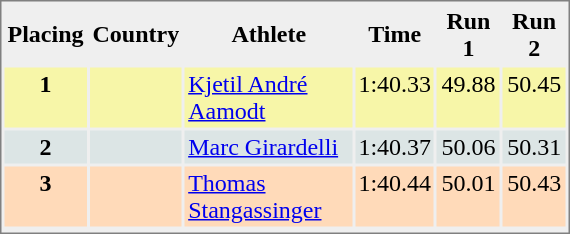<table style="border-style:solid;border-width:1px;border-color:#808080;background-color:#EFEFEF" cellspacing="2" cellpadding="2" width="380px">
<tr bgcolor="#EFEFEF">
<th>Placing</th>
<th>Country</th>
<th>Athlete</th>
<th>Time</th>
<th>Run 1</th>
<th>Run 2</th>
</tr>
<tr align="center" valign="top" bgcolor="#F7F6A8">
<th>1</th>
<td></td>
<td align="left"><a href='#'>Kjetil André Aamodt</a></td>
<td align="left">1:40.33</td>
<td>49.88</td>
<td>50.45</td>
</tr>
<tr align="center" valign="top" bgcolor="#DCE5E5">
<th>2</th>
<td></td>
<td align="left"><a href='#'>Marc Girardelli</a></td>
<td align="left">1:40.37</td>
<td>50.06</td>
<td>50.31</td>
</tr>
<tr align="center" valign="top" bgcolor="#FFDAB9">
<th>3</th>
<td></td>
<td align="left"><a href='#'>Thomas Stangassinger</a></td>
<td align="left">1:40.44</td>
<td>50.01</td>
<td>50.43</td>
</tr>
<tr align="center" valign="top" bgcolor="#FFFFFF">
</tr>
</table>
